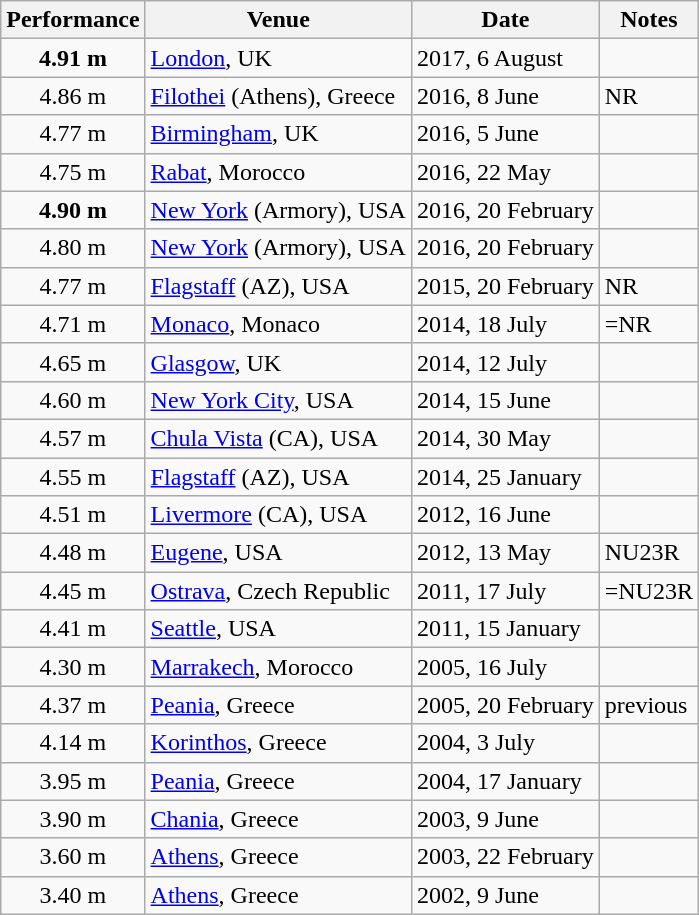<table class=wikitable>
<tr>
<th>Performance</th>
<th>Venue</th>
<th>Date</th>
<th>Notes</th>
</tr>
<tr>
<td style="text-align:center;"><strong>4.91 m</strong></td>
<td><a href='#'>London</a>, UK</td>
<td>2017, 6 August</td>
<td><strong></strong></td>
</tr>
<tr>
<td style="text-align:center;">4.86 m</td>
<td><a href='#'>Filothei</a> (Athens), Greece</td>
<td>2016, 8 June</td>
<td>NR</td>
</tr>
<tr>
<td style="text-align:center;">4.77 m</td>
<td><a href='#'>Birmingham</a>, UK</td>
<td>2016, 5 June</td>
<td></td>
</tr>
<tr>
<td style="text-align:center;">4.75 m</td>
<td><a href='#'>Rabat</a>, Morocco</td>
<td>2016, 22 May</td>
<td></td>
</tr>
<tr>
<td style="text-align:center;"><strong>4.90 m </strong></td>
<td><a href='#'>New York</a> (Armory), USA</td>
<td>2016, 20 February</td>
<td><strong></strong></td>
</tr>
<tr>
<td style="text-align:center;">4.80 m </td>
<td><a href='#'>New York</a> (Armory), USA</td>
<td>2016, 20 February</td>
<td></td>
</tr>
<tr>
<td style="text-align:center;">4.77 m </td>
<td><a href='#'>Flagstaff</a> (AZ), USA</td>
<td>2015, 20 February</td>
<td>NR</td>
</tr>
<tr>
<td style="text-align:center;">4.71 m</td>
<td><a href='#'>Monaco</a>, Monaco</td>
<td>2014, 18 July</td>
<td>=NR</td>
</tr>
<tr>
<td style="text-align:center;">4.65 m</td>
<td><a href='#'>Glasgow</a>, UK</td>
<td>2014, 12 July</td>
<td></td>
</tr>
<tr>
<td style="text-align:center;">4.60 m</td>
<td><a href='#'>New York City</a>, USA</td>
<td>2014, 15 June</td>
<td></td>
</tr>
<tr>
<td style="text-align:center;">4.57 m</td>
<td><a href='#'>Chula Vista</a> (CA), USA</td>
<td>2014, 30 May</td>
<td></td>
</tr>
<tr>
<td style="text-align:center;">4.55 m </td>
<td><a href='#'>Flagstaff</a> (AZ), USA</td>
<td>2014, 25 January</td>
<td></td>
</tr>
<tr>
<td style="text-align:center;">4.51 m</td>
<td><a href='#'>Livermore</a> (CA), USA</td>
<td>2012, 16 June</td>
<td></td>
</tr>
<tr>
<td style="text-align:center;">4.48 m</td>
<td><a href='#'>Eugene</a>, USA</td>
<td>2012, 13 May</td>
<td>NU23R</td>
</tr>
<tr>
<td style="text-align:center;">4.45 m</td>
<td><a href='#'>Ostrava</a>, Czech Republic</td>
<td>2011, 17 July</td>
<td>=NU23R</td>
</tr>
<tr>
<td style="text-align:center;">4.41 m </td>
<td><a href='#'>Seattle</a>, USA</td>
<td>2011, 15 January</td>
<td></td>
</tr>
<tr>
<td style="text-align:center;">4.30 m</td>
<td><a href='#'>Marrakech</a>, Morocco</td>
<td>2005, 16 July</td>
<td></td>
</tr>
<tr>
<td style="text-align:center;">4.37 m </td>
<td><a href='#'>Peania</a>, Greece</td>
<td>2005, 20 February</td>
<td>previous </td>
</tr>
<tr>
<td style="text-align:center;">4.14 m</td>
<td><a href='#'>Korinthos</a>, Greece</td>
<td>2004, 3 July</td>
<td></td>
</tr>
<tr>
<td style="text-align:center;">3.95 m </td>
<td><a href='#'>Peania</a>, Greece</td>
<td>2004, 17 January</td>
<td></td>
</tr>
<tr>
<td style="text-align:center;">3.90 m</td>
<td><a href='#'>Chania</a>, Greece</td>
<td>2003, 9 June</td>
<td></td>
</tr>
<tr>
<td style="text-align:center;">3.60 m </td>
<td><a href='#'>Athens</a>, Greece</td>
<td>2003, 22 February</td>
<td></td>
</tr>
<tr>
<td style="text-align:center;">3.40 m</td>
<td><a href='#'>Athens</a>, Greece</td>
<td>2002, 9 June</td>
<td></td>
</tr>
</table>
